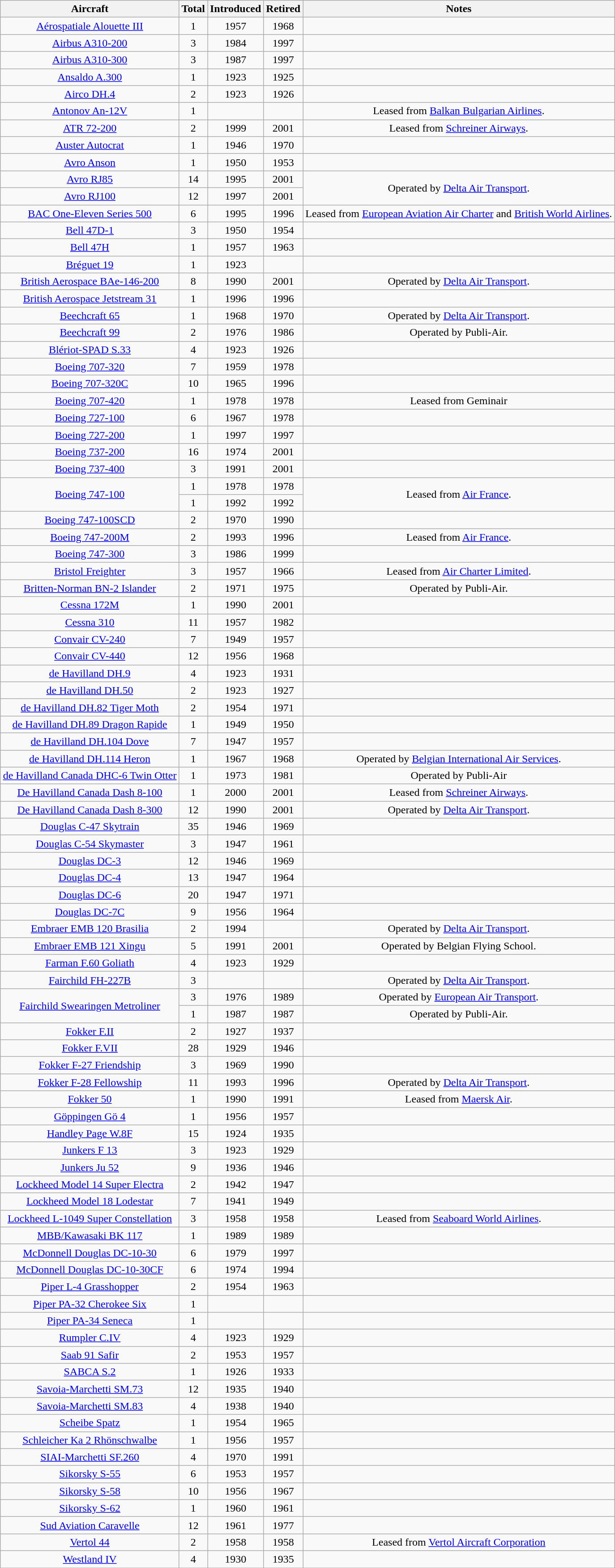<table class="wikitable" style="margin:0.5em auto; text-align:center">
<tr>
<th>Aircraft</th>
<th>Total</th>
<th>Introduced</th>
<th>Retired</th>
<th>Notes</th>
</tr>
<tr>
<td><a href='#'>Aérospatiale Alouette III</a></td>
<td>1</td>
<td>1957</td>
<td>1968</td>
<td></td>
</tr>
<tr>
<td><a href='#'>Airbus A310-200</a></td>
<td>3</td>
<td>1984</td>
<td>1997</td>
<td></td>
</tr>
<tr>
<td><a href='#'>Airbus A310-300</a></td>
<td>3</td>
<td>1987</td>
<td>1997</td>
<td></td>
</tr>
<tr>
<td><a href='#'>Ansaldo A.300</a></td>
<td>1</td>
<td>1923</td>
<td>1925</td>
<td></td>
</tr>
<tr>
<td><a href='#'>Airco DH.4</a></td>
<td>2</td>
<td>1923</td>
<td>1926</td>
<td></td>
</tr>
<tr>
<td><a href='#'>Antonov An-12V</a></td>
<td>1</td>
<td></td>
<td></td>
<td>Leased from <a href='#'>Balkan Bulgarian Airlines</a>.</td>
</tr>
<tr>
<td><a href='#'>ATR 72-200</a></td>
<td>2</td>
<td>1999</td>
<td>2001</td>
<td>Leased from <a href='#'>Schreiner Airways</a>.</td>
</tr>
<tr>
<td><a href='#'>Auster Autocrat</a></td>
<td>1</td>
<td>1946</td>
<td>1970</td>
<td></td>
</tr>
<tr>
<td><a href='#'>Avro Anson</a></td>
<td>1</td>
<td>1950</td>
<td>1953</td>
<td></td>
</tr>
<tr>
<td><a href='#'>Avro RJ85</a></td>
<td>14</td>
<td>1995</td>
<td>2001</td>
<td rowspan=2>Operated by <a href='#'>Delta Air Transport</a>.</td>
</tr>
<tr>
<td><a href='#'>Avro RJ100</a></td>
<td>12</td>
<td>1997</td>
<td>2001</td>
</tr>
<tr>
<td><a href='#'>BAC One-Eleven Series 500</a></td>
<td>6</td>
<td>1995</td>
<td>1996</td>
<td>Leased from <a href='#'>European Aviation Air Charter</a> and <a href='#'>British World Airlines</a>.</td>
</tr>
<tr>
<td><a href='#'>Bell 47D-1</a></td>
<td>3</td>
<td>1950</td>
<td>1954</td>
<td></td>
</tr>
<tr>
<td><a href='#'>Bell 47H</a></td>
<td>1</td>
<td>1957</td>
<td>1963</td>
<td></td>
</tr>
<tr>
<td><a href='#'>Bréguet 19</a></td>
<td>1</td>
<td>1923</td>
<td></td>
<td></td>
</tr>
<tr>
<td><a href='#'>British Aerospace BAe-146-200</a></td>
<td>8</td>
<td>1990</td>
<td>2001</td>
<td>Operated by <a href='#'>Delta Air Transport</a>.</td>
</tr>
<tr>
<td><a href='#'>British Aerospace Jetstream 31</a></td>
<td>1</td>
<td>1996</td>
<td>1996</td>
<td></td>
</tr>
<tr>
<td><a href='#'>Beechcraft 65</a></td>
<td>1</td>
<td>1968</td>
<td>1970</td>
<td>Operated by <a href='#'>Delta Air Transport</a>.</td>
</tr>
<tr>
<td><a href='#'>Beechcraft 99</a></td>
<td>2</td>
<td>1976</td>
<td>1986</td>
<td>Operated by Publi-Air.</td>
</tr>
<tr>
<td><a href='#'>Blériot-SPAD S.33</a></td>
<td>4</td>
<td>1923</td>
<td>1926</td>
<td></td>
</tr>
<tr>
<td><a href='#'>Boeing 707-320</a></td>
<td>7</td>
<td>1959</td>
<td>1978</td>
<td></td>
</tr>
<tr>
<td><a href='#'>Boeing 707-320C</a></td>
<td>10</td>
<td>1965</td>
<td>1996</td>
<td></td>
</tr>
<tr>
<td><a href='#'>Boeing 707-420</a></td>
<td>1</td>
<td>1978</td>
<td>1978</td>
<td>Leased from Geminair</td>
</tr>
<tr>
<td><a href='#'>Boeing 727-100</a></td>
<td>6</td>
<td>1967</td>
<td>1978</td>
<td></td>
</tr>
<tr>
<td><a href='#'>Boeing 727-200</a></td>
<td>1</td>
<td>1997</td>
<td>1997</td>
<td></td>
</tr>
<tr>
<td><a href='#'>Boeing 737-200</a></td>
<td>16</td>
<td>1974</td>
<td>2001</td>
<td></td>
</tr>
<tr>
<td><a href='#'>Boeing 737-400</a></td>
<td>3</td>
<td>1991</td>
<td>2001</td>
<td></td>
</tr>
<tr>
<td rowspan=2><a href='#'>Boeing 747-100</a></td>
<td>1</td>
<td>1978</td>
<td>1978</td>
<td rowspan=2>Leased from <a href='#'>Air France</a>.</td>
</tr>
<tr>
<td>1</td>
<td>1992</td>
<td>1992</td>
</tr>
<tr>
<td><a href='#'>Boeing 747-100SCD</a></td>
<td>2</td>
<td>1970</td>
<td>1990</td>
<td></td>
</tr>
<tr>
<td><a href='#'>Boeing 747-200M</a></td>
<td>2</td>
<td>1993</td>
<td>1996</td>
<td>Leased from <a href='#'>Air France</a>.</td>
</tr>
<tr>
<td><a href='#'>Boeing 747-300</a></td>
<td>3</td>
<td>1986</td>
<td>1999</td>
<td></td>
</tr>
<tr>
<td><a href='#'>Bristol Freighter</a></td>
<td>3</td>
<td>1957</td>
<td>1966</td>
<td>Leased from <a href='#'>Air Charter Limited</a>.</td>
</tr>
<tr>
<td><a href='#'>Britten-Norman BN-2 Islander</a></td>
<td>2</td>
<td>1971</td>
<td>1975</td>
<td>Operated by Publi-Air.</td>
</tr>
<tr>
<td><a href='#'>Cessna 172M</a></td>
<td>1</td>
<td>1990</td>
<td>2001</td>
<td></td>
</tr>
<tr>
<td><a href='#'>Cessna 310</a></td>
<td>11</td>
<td>1957</td>
<td>1982</td>
<td></td>
</tr>
<tr>
<td><a href='#'>Convair CV-240</a></td>
<td>7</td>
<td>1949</td>
<td>1957</td>
<td></td>
</tr>
<tr>
<td><a href='#'>Convair CV-440</a></td>
<td>12</td>
<td>1956</td>
<td>1968</td>
<td></td>
</tr>
<tr>
<td><a href='#'>de Havilland DH.9</a></td>
<td>4</td>
<td>1923</td>
<td>1931</td>
<td></td>
</tr>
<tr>
<td><a href='#'>de Havilland DH.50</a></td>
<td>2</td>
<td>1923</td>
<td>1927</td>
<td></td>
</tr>
<tr>
<td><a href='#'>de Havilland DH.82 Tiger Moth</a></td>
<td>2</td>
<td>1954</td>
<td>1971</td>
<td></td>
</tr>
<tr>
<td><a href='#'>de Havilland DH.89 Dragon Rapide</a></td>
<td>1</td>
<td>1949</td>
<td>1950</td>
<td></td>
</tr>
<tr>
<td><a href='#'>de Havilland DH.104 Dove</a></td>
<td>7</td>
<td>1947</td>
<td>1957</td>
<td></td>
</tr>
<tr>
<td><a href='#'>de Havilland DH.114 Heron</a></td>
<td>1</td>
<td>1967</td>
<td>1968</td>
<td>Operated by <a href='#'>Belgian International Air Services</a>.</td>
</tr>
<tr>
<td><a href='#'>de Havilland Canada DHC-6 Twin Otter</a></td>
<td>1</td>
<td>1973</td>
<td>1981</td>
<td>Operated by Publi-Air</td>
</tr>
<tr>
<td><a href='#'>De Havilland Canada Dash 8-100</a></td>
<td>1</td>
<td>2000</td>
<td>2001</td>
<td>Leased from <a href='#'>Schreiner Airways</a>.</td>
</tr>
<tr>
<td><a href='#'>De Havilland Canada Dash 8-300</a></td>
<td>12</td>
<td>1990</td>
<td>2001</td>
<td>Operated by <a href='#'>Delta Air Transport</a>.</td>
</tr>
<tr>
<td><a href='#'>Douglas C-47 Skytrain</a></td>
<td>35</td>
<td>1946</td>
<td>1969</td>
<td></td>
</tr>
<tr>
<td><a href='#'>Douglas C-54 Skymaster</a></td>
<td>3</td>
<td>1947</td>
<td>1961</td>
<td></td>
</tr>
<tr>
<td><a href='#'>Douglas DC-3</a></td>
<td>12</td>
<td>1946</td>
<td>1969</td>
<td></td>
</tr>
<tr>
<td><a href='#'>Douglas DC-4</a></td>
<td>13</td>
<td>1947</td>
<td>1964</td>
<td></td>
</tr>
<tr>
<td><a href='#'>Douglas DC-6</a></td>
<td>20</td>
<td>1947</td>
<td>1971</td>
<td></td>
</tr>
<tr>
<td><a href='#'>Douglas DC-7C</a></td>
<td>9</td>
<td>1956</td>
<td>1964</td>
<td></td>
</tr>
<tr>
<td><a href='#'>Embraer EMB 120 Brasilia</a></td>
<td>2</td>
<td>1994</td>
<td></td>
<td>Operated by <a href='#'>Delta Air Transport</a>.</td>
</tr>
<tr>
<td><a href='#'>Embraer EMB 121 Xingu</a></td>
<td>5</td>
<td>1991</td>
<td>2001</td>
<td>Operated by Belgian Flying School.</td>
</tr>
<tr>
<td><a href='#'>Farman F.60 Goliath</a></td>
<td>4</td>
<td>1923</td>
<td>1929</td>
<td></td>
</tr>
<tr>
<td><a href='#'>Fairchild FH-227B</a></td>
<td>3</td>
<td></td>
<td></td>
<td>Operated by <a href='#'>Delta Air Transport</a>.</td>
</tr>
<tr>
<td rowspan=2><a href='#'>Fairchild Swearingen Metroliner</a></td>
<td>3</td>
<td>1976</td>
<td>1989</td>
<td>Operated by <a href='#'>European Air Transport</a>.</td>
</tr>
<tr>
<td>1</td>
<td>1987</td>
<td>1987</td>
<td>Operated by Publi-Air.</td>
</tr>
<tr>
<td><a href='#'>Fokker F.II</a></td>
<td>2</td>
<td>1927</td>
<td>1937</td>
<td></td>
</tr>
<tr>
<td><a href='#'>Fokker F.VII</a></td>
<td>28</td>
<td>1929</td>
<td>1946</td>
<td></td>
</tr>
<tr>
<td><a href='#'>Fokker F-27 Friendship</a></td>
<td>3</td>
<td>1969</td>
<td>1990</td>
<td></td>
</tr>
<tr>
<td><a href='#'>Fokker F-28 Fellowship</a></td>
<td>11</td>
<td>1993</td>
<td>1996</td>
<td>Operated by <a href='#'>Delta Air Transport</a>.</td>
</tr>
<tr>
<td><a href='#'>Fokker 50</a></td>
<td>1</td>
<td>1990</td>
<td>1991</td>
<td>Leased from <a href='#'>Maersk Air</a>.</td>
</tr>
<tr>
<td><a href='#'>Göppingen Gö 4</a></td>
<td>1</td>
<td>1956</td>
<td>1957</td>
<td></td>
</tr>
<tr>
<td><a href='#'>Handley Page W.8F</a></td>
<td>15</td>
<td>1924</td>
<td>1935</td>
<td></td>
</tr>
<tr>
<td><a href='#'>Junkers F 13</a></td>
<td>3</td>
<td>1923</td>
<td>1929</td>
<td></td>
</tr>
<tr>
<td><a href='#'>Junkers Ju 52</a></td>
<td>9</td>
<td>1936</td>
<td>1946</td>
<td></td>
</tr>
<tr>
<td><a href='#'>Lockheed Model 14 Super Electra</a></td>
<td>2</td>
<td>1942</td>
<td>1947</td>
<td></td>
</tr>
<tr>
<td><a href='#'>Lockheed Model 18 Lodestar</a></td>
<td>7</td>
<td>1941</td>
<td>1949</td>
<td></td>
</tr>
<tr>
<td><a href='#'>Lockheed L-1049 Super Constellation</a></td>
<td>3</td>
<td>1958</td>
<td>1958</td>
<td>Leased from <a href='#'>Seaboard World Airlines</a>.</td>
</tr>
<tr>
<td><a href='#'>MBB/Kawasaki BK 117</a></td>
<td>1</td>
<td>1989</td>
<td>1989</td>
<td></td>
</tr>
<tr>
<td><a href='#'>McDonnell Douglas DC-10-30</a></td>
<td>6</td>
<td>1979</td>
<td>1997</td>
<td></td>
</tr>
<tr>
<td><a href='#'>McDonnell Douglas DC-10-30CF</a></td>
<td>6</td>
<td>1974</td>
<td>1994</td>
<td></td>
</tr>
<tr>
<td><a href='#'>Piper L-4 Grasshopper</a></td>
<td>2</td>
<td>1954</td>
<td>1963</td>
<td></td>
</tr>
<tr>
<td><a href='#'>Piper PA-32 Cherokee Six</a></td>
<td>1</td>
<td></td>
<td></td>
<td></td>
</tr>
<tr>
<td><a href='#'>Piper PA-34 Seneca</a></td>
<td>1</td>
<td></td>
<td></td>
<td></td>
</tr>
<tr>
<td><a href='#'>Rumpler C.IV</a></td>
<td>4</td>
<td>1923</td>
<td>1929</td>
<td></td>
</tr>
<tr>
<td><a href='#'>Saab 91 Safir</a></td>
<td>2</td>
<td>1953</td>
<td>1957</td>
<td></td>
</tr>
<tr>
<td><a href='#'>SABCA S.2</a></td>
<td>1</td>
<td>1926</td>
<td>1933</td>
<td></td>
</tr>
<tr>
<td><a href='#'>Savoia-Marchetti SM.73</a></td>
<td>12</td>
<td>1935</td>
<td>1940</td>
<td></td>
</tr>
<tr>
<td><a href='#'>Savoia-Marchetti SM.83</a></td>
<td>4</td>
<td>1938</td>
<td>1940</td>
<td></td>
</tr>
<tr>
<td><a href='#'>Scheibe Spatz</a></td>
<td>1</td>
<td>1954</td>
<td>1965</td>
<td></td>
</tr>
<tr>
<td><a href='#'>Schleicher Ka 2 Rhönschwalbe</a></td>
<td>1</td>
<td>1956</td>
<td>1957</td>
<td></td>
</tr>
<tr>
<td><a href='#'>SIAI-Marchetti SF.260</a></td>
<td>4</td>
<td>1970</td>
<td>1991</td>
<td></td>
</tr>
<tr>
<td><a href='#'>Sikorsky S-55</a></td>
<td>6</td>
<td>1953</td>
<td>1957</td>
<td></td>
</tr>
<tr>
<td><a href='#'>Sikorsky S-58</a></td>
<td>10</td>
<td>1956</td>
<td>1967</td>
<td></td>
</tr>
<tr>
<td><a href='#'>Sikorsky S-62</a></td>
<td>1</td>
<td>1960</td>
<td>1961</td>
<td></td>
</tr>
<tr>
<td><a href='#'>Sud Aviation Caravelle</a></td>
<td>12</td>
<td>1961</td>
<td>1977</td>
<td></td>
</tr>
<tr>
<td><a href='#'>Vertol 44</a></td>
<td>2</td>
<td>1958</td>
<td>1958</td>
<td>Leased from <a href='#'>Vertol Aircraft Corporation</a></td>
</tr>
<tr>
<td><a href='#'>Westland IV</a></td>
<td>4</td>
<td>1930</td>
<td>1935</td>
<td></td>
</tr>
<tr>
</tr>
</table>
